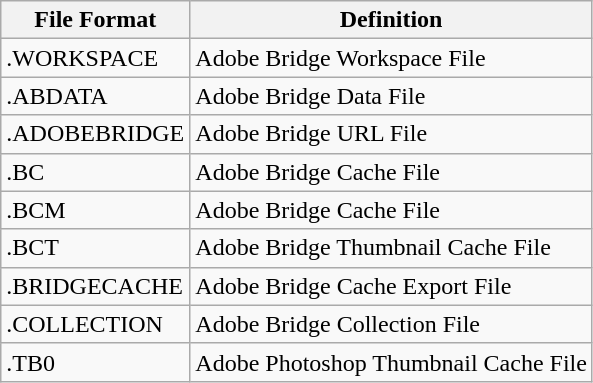<table class="wikitable sortable">
<tr>
<th>File Format</th>
<th>Definition</th>
</tr>
<tr>
<td>.WORKSPACE</td>
<td>Adobe Bridge Workspace File</td>
</tr>
<tr>
<td>.ABDATA</td>
<td>Adobe Bridge Data File</td>
</tr>
<tr>
<td>.ADOBEBRIDGE</td>
<td>Adobe Bridge URL File</td>
</tr>
<tr>
<td>.BC</td>
<td>Adobe Bridge Cache File</td>
</tr>
<tr>
<td>.BCM</td>
<td>Adobe Bridge Cache File</td>
</tr>
<tr>
<td>.BCT</td>
<td>Adobe Bridge Thumbnail Cache File</td>
</tr>
<tr>
<td>.BRIDGECACHE</td>
<td>Adobe Bridge Cache Export File</td>
</tr>
<tr>
<td>.COLLECTION</td>
<td>Adobe Bridge Collection File</td>
</tr>
<tr>
<td>.TB0</td>
<td>Adobe Photoshop Thumbnail Cache File</td>
</tr>
</table>
